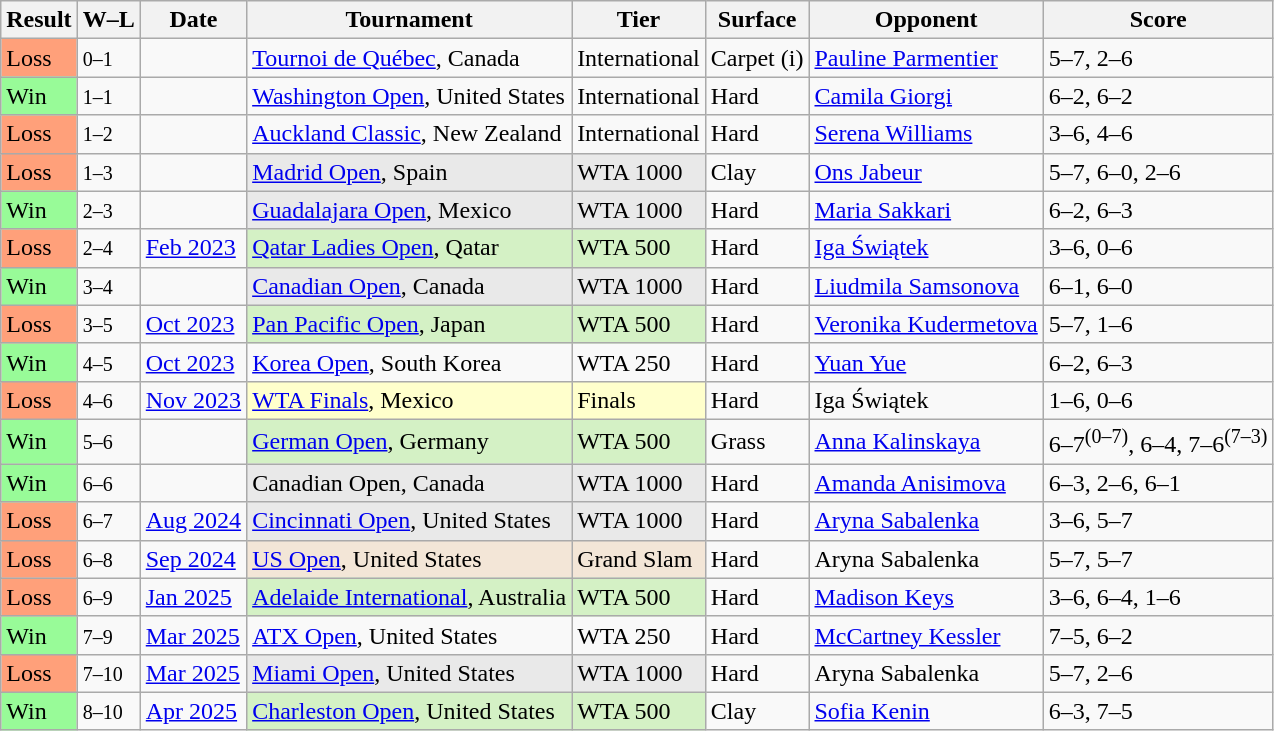<table class="sortable wikitable">
<tr>
<th>Result</th>
<th class="unsortable">W–L</th>
<th>Date</th>
<th>Tournament</th>
<th>Tier</th>
<th>Surface</th>
<th>Opponent</th>
<th class="unsortable">Score</th>
</tr>
<tr>
<td style=background:#ffa07a>Loss</td>
<td><small>0–1</small></td>
<td><a href='#'></a></td>
<td><a href='#'>Tournoi de Québec</a>, Canada</td>
<td>International</td>
<td>Carpet (i)</td>
<td> <a href='#'>Pauline Parmentier</a></td>
<td>5–7, 2–6</td>
</tr>
<tr>
<td style=background:#98fb98>Win</td>
<td><small>1–1</small></td>
<td><a href='#'></a></td>
<td><a href='#'>Washington Open</a>, United States</td>
<td>International</td>
<td>Hard</td>
<td> <a href='#'>Camila Giorgi</a></td>
<td>6–2, 6–2</td>
</tr>
<tr>
<td style=background:#ffa07a>Loss</td>
<td><small>1–2</small></td>
<td><a href='#'></a></td>
<td><a href='#'>Auckland Classic</a>, New Zealand</td>
<td>International</td>
<td>Hard</td>
<td> <a href='#'>Serena Williams</a></td>
<td>3–6, 4–6</td>
</tr>
<tr>
<td style=background:#ffa07a>Loss</td>
<td><small>1–3</small></td>
<td><a href='#'></a></td>
<td style=background:#e9e9e9><a href='#'>Madrid Open</a>, Spain</td>
<td style=background:#e9e9e9>WTA 1000</td>
<td>Clay</td>
<td> <a href='#'>Ons Jabeur</a></td>
<td>5–7, 6–0, 2–6</td>
</tr>
<tr>
<td style=background:#98fb98>Win</td>
<td><small>2–3</small></td>
<td><a href='#'></a></td>
<td style=background:#e9e9e9><a href='#'>Guadalajara Open</a>, Mexico</td>
<td style=background:#e9e9e9>WTA 1000</td>
<td>Hard</td>
<td> <a href='#'>Maria Sakkari</a></td>
<td>6–2, 6–3</td>
</tr>
<tr>
<td style=background:#ffa07a>Loss</td>
<td><small>2–4</small></td>
<td><a href='#'>Feb 2023</a></td>
<td style=background:#d4f1c5><a href='#'>Qatar Ladies Open</a>, Qatar</td>
<td style=background:#d4f1c5>WTA 500</td>
<td>Hard</td>
<td> <a href='#'>Iga Świątek</a></td>
<td>3–6, 0–6</td>
</tr>
<tr>
<td style=background:#98fb98>Win</td>
<td><small>3–4</small></td>
<td><a href='#'></a></td>
<td style=background:#e9e9e9><a href='#'>Canadian Open</a>, Canada</td>
<td style=background:#e9e9e9>WTA 1000</td>
<td>Hard</td>
<td> <a href='#'>Liudmila Samsonova</a></td>
<td>6–1, 6–0</td>
</tr>
<tr>
<td style=background:#ffa07a>Loss</td>
<td><small>3–5</small></td>
<td><a href='#'>Oct 2023</a></td>
<td style=background:#d4f1c5><a href='#'>Pan Pacific Open</a>, Japan</td>
<td style=background:#d4f1c5>WTA 500</td>
<td>Hard</td>
<td> <a href='#'>Veronika Kudermetova</a></td>
<td>5–7, 1–6</td>
</tr>
<tr>
<td style=background:#98fb98>Win</td>
<td><small>4–5</small></td>
<td><a href='#'>Oct 2023</a></td>
<td><a href='#'>Korea Open</a>, South Korea</td>
<td>WTA 250</td>
<td>Hard</td>
<td> <a href='#'>Yuan Yue</a></td>
<td>6–2, 6–3</td>
</tr>
<tr>
<td style=background:#ffa07a>Loss</td>
<td><small>4–6</small></td>
<td><a href='#'>Nov 2023</a></td>
<td style=background:#ffffcc><a href='#'>WTA Finals</a>, Mexico</td>
<td style=background:#ffffcc>Finals</td>
<td>Hard</td>
<td> Iga Świątek</td>
<td>1–6, 0–6</td>
</tr>
<tr>
<td style=background:#98fb98>Win</td>
<td><small>5–6</small></td>
<td><a href='#'></a></td>
<td style=background:#d4f1c5><a href='#'>German Open</a>, Germany</td>
<td style=background:#d4f1c5>WTA 500</td>
<td>Grass</td>
<td> <a href='#'>Anna Kalinskaya</a></td>
<td>6–7<sup>(0–7)</sup>, 6–4, 7–6<sup>(7–3)</sup></td>
</tr>
<tr>
<td style=background:#98fb98>Win</td>
<td><small>6–6</small></td>
<td><a href='#'></a></td>
<td style=background:#e9e9e9>Canadian Open, Canada </td>
<td style=background:#e9e9e9>WTA 1000</td>
<td>Hard</td>
<td> <a href='#'>Amanda Anisimova</a></td>
<td>6–3, 2–6, 6–1</td>
</tr>
<tr>
<td style=background:#ffa07a>Loss</td>
<td><small>6–7</small></td>
<td><a href='#'>Aug 2024</a></td>
<td style=background:#e9e9e9><a href='#'>Cincinnati Open</a>, United States</td>
<td style=background:#e9e9e9>WTA 1000</td>
<td>Hard</td>
<td> <a href='#'>Aryna Sabalenka</a></td>
<td>3–6, 5–7</td>
</tr>
<tr>
<td style=background:#ffa07a>Loss</td>
<td><small>6–8</small></td>
<td><a href='#'>Sep 2024</a></td>
<td style=background:#f3e6d7><a href='#'>US Open</a>, United States</td>
<td style=background:#f3e6d7>Grand Slam</td>
<td>Hard</td>
<td> Aryna Sabalenka</td>
<td>5–7, 5–7</td>
</tr>
<tr>
<td style=background:#ffa07a>Loss</td>
<td><small>6–9</small></td>
<td><a href='#'>Jan 2025</a></td>
<td style=background:#d4f1c5><a href='#'>Adelaide International</a>, Australia</td>
<td style=background:#d4f1c5>WTA 500</td>
<td>Hard</td>
<td> <a href='#'>Madison Keys</a></td>
<td>3–6, 6–4, 1–6</td>
</tr>
<tr>
<td style=background:#98fb98>Win</td>
<td><small>7–9</small></td>
<td><a href='#'>Mar 2025</a></td>
<td><a href='#'>ATX Open</a>, United States</td>
<td>WTA 250</td>
<td>Hard</td>
<td> <a href='#'>McCartney Kessler</a></td>
<td>7–5, 6–2</td>
</tr>
<tr>
<td style=background:#ffa07a>Loss</td>
<td><small>7–10</small></td>
<td><a href='#'>Mar 2025</a></td>
<td style=background:#e9e9e9><a href='#'>Miami Open</a>, United States</td>
<td style=background:#e9e9e9>WTA 1000</td>
<td>Hard</td>
<td> Aryna Sabalenka</td>
<td>5–7, 2–6</td>
</tr>
<tr>
<td style=background:#98fb98>Win</td>
<td><small>8–10</small></td>
<td><a href='#'>Apr 2025</a></td>
<td style=background:#d4f1c5><a href='#'>Charleston Open</a>, United States</td>
<td style=background:#d4f1c5>WTA 500</td>
<td>Clay</td>
<td> <a href='#'>Sofia Kenin</a></td>
<td>6–3, 7–5</td>
</tr>
</table>
